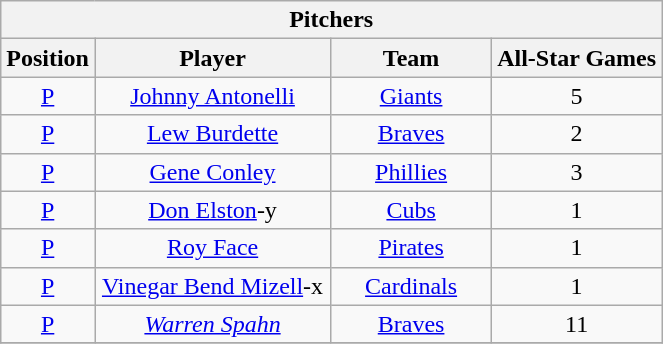<table class="wikitable" style="font-size: 100%; text-align:right;">
<tr>
<th colspan="4">Pitchers</th>
</tr>
<tr>
<th>Position</th>
<th width="150">Player</th>
<th width="100">Team</th>
<th>All-Star Games</th>
</tr>
<tr>
<td align="center"><a href='#'>P</a></td>
<td align="center"><a href='#'>Johnny Antonelli</a></td>
<td align="center"><a href='#'>Giants</a></td>
<td align="center">5</td>
</tr>
<tr>
<td align="center"><a href='#'>P</a></td>
<td align="center"><a href='#'>Lew Burdette</a></td>
<td align="center"><a href='#'>Braves</a></td>
<td align="center">2</td>
</tr>
<tr>
<td align="center"><a href='#'>P</a></td>
<td align="center"><a href='#'>Gene Conley</a></td>
<td align="center"><a href='#'>Phillies</a></td>
<td align="center">3</td>
</tr>
<tr>
<td align="center"><a href='#'>P</a></td>
<td align="center"><a href='#'>Don Elston</a>-y</td>
<td align="center"><a href='#'>Cubs</a></td>
<td align="center">1</td>
</tr>
<tr>
<td align="center"><a href='#'>P</a></td>
<td align="center"><a href='#'>Roy Face</a></td>
<td align="center"><a href='#'>Pirates</a></td>
<td align="center">1</td>
</tr>
<tr>
<td align="center"><a href='#'>P</a></td>
<td align="center"><a href='#'>Vinegar Bend Mizell</a>-x</td>
<td align="center"><a href='#'>Cardinals</a></td>
<td align="center">1</td>
</tr>
<tr>
<td align="center"><a href='#'>P</a></td>
<td align="center"><em><a href='#'>Warren Spahn</a></em></td>
<td align="center"><a href='#'>Braves</a></td>
<td align="center">11</td>
</tr>
<tr>
</tr>
</table>
